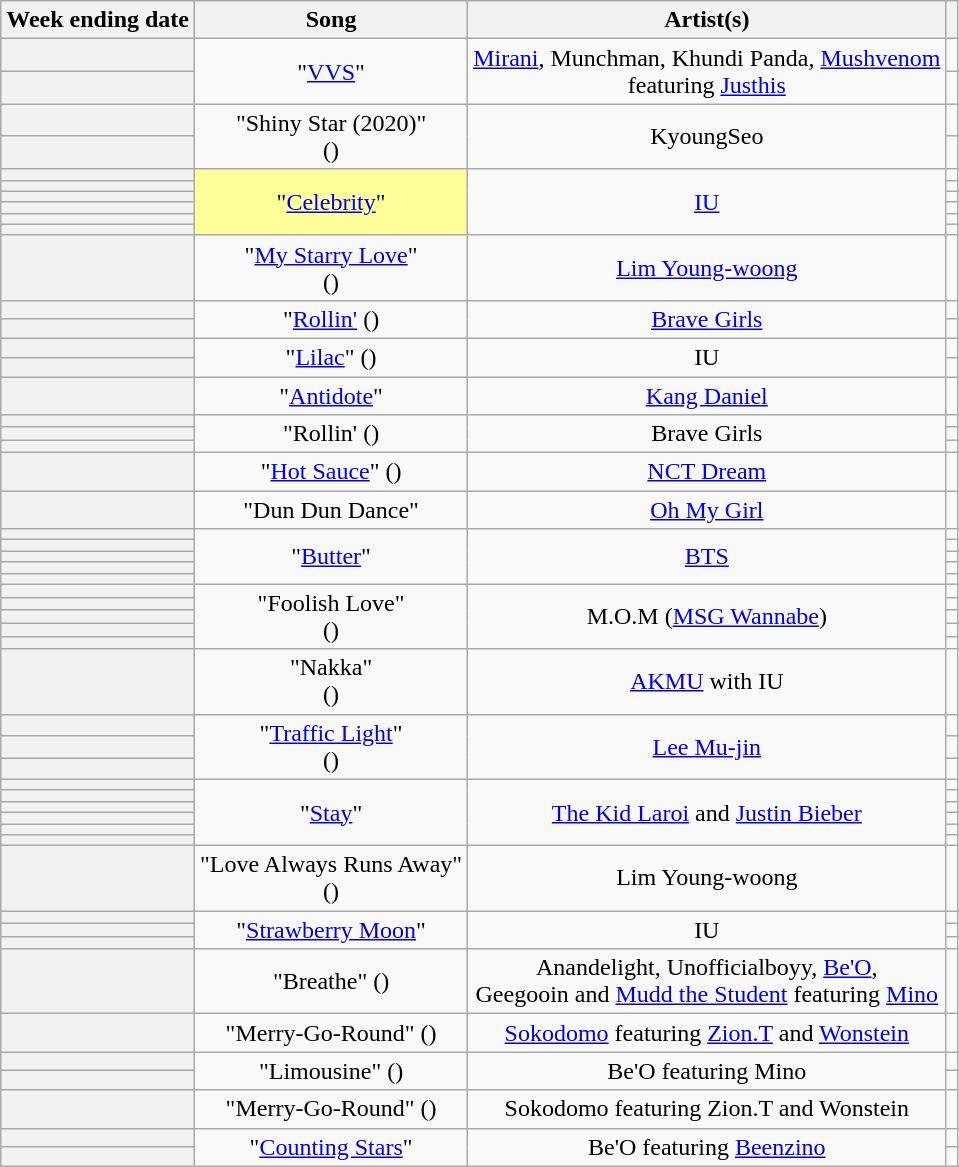<table class="wikitable sortable plainrowheaders" style="text-align:center">
<tr>
<th scope="col">Week ending date</th>
<th scope="col">Song</th>
<th scope="col">Artist(s)</th>
<th scope="col" class="unsortable"></th>
</tr>
<tr>
<th scope="row"></th>
<td rowspan="2">"<a href='#'>VVS</a>"</td>
<td rowspan="2"><a href='#'>Mirani</a>, Munchman, Khundi Panda, <a href='#'>Mushvenom</a><br>featuring <a href='#'>Justhis</a></td>
<td style="text-align:center;"></td>
</tr>
<tr>
<th scope="row"></th>
<td style="text-align:center;"></td>
</tr>
<tr>
<th scope="row"></th>
<td rowspan="2">"Shiny Star (2020)"<br>()</td>
<td rowspan="2">KyoungSeo</td>
<td style="text-align:center;"></td>
</tr>
<tr>
<th scope="row"></th>
<td style="text-align:center;"></td>
</tr>
<tr>
<th scope="row"></th>
<td bgcolor="#FFFF99" rowspan="6">"<a href='#'>Celebrity</a>" </td>
<td rowspan="6"><a href='#'>IU</a></td>
<td style="text-align:center;"></td>
</tr>
<tr>
<th scope="row"></th>
<td style="text-align:center;"></td>
</tr>
<tr>
<th scope="row"></th>
<td style="text-align:center;"></td>
</tr>
<tr>
<th scope="row"></th>
<td style="text-align:center;"></td>
</tr>
<tr>
<th scope="row"></th>
<td style="text-align:center;"></td>
</tr>
<tr>
<th scope="row"> </th>
<td style="text-align:center;"></td>
</tr>
<tr>
<th scope="row"></th>
<td>"<a href='#'>My Starry Love</a>"<br>()</td>
<td><a href='#'>Lim Young-woong</a></td>
<td style="text-align:center;"></td>
</tr>
<tr>
<th scope="row"></th>
<td rowspan="2">"<a href='#'>Rollin'</a> ()</td>
<td rowspan="2"><a href='#'>Brave Girls</a></td>
<td style="text-align:center;"></td>
</tr>
<tr>
<th scope="row"></th>
<td style="text-align:center;"></td>
</tr>
<tr>
<th scope="row"></th>
<td rowspan="2">"<a href='#'>Lilac</a>" ()</td>
<td rowspan="2">IU</td>
<td style="text-align:center;"></td>
</tr>
<tr>
<th scope="row"></th>
<td style="text-align:center;"></td>
</tr>
<tr>
<th scope="row"></th>
<td>"<a href='#'>Antidote</a>"</td>
<td><a href='#'>Kang Daniel</a></td>
<td style="text-align:center;"></td>
</tr>
<tr>
<th scope="row"></th>
<td rowspan="3">"Rollin' ()</td>
<td rowspan="3">Brave Girls</td>
<td style="text-align:center;"></td>
</tr>
<tr>
<th scope="row"></th>
<td style="text-align:center;"></td>
</tr>
<tr>
<th scope="row"></th>
<td style="text-align:center;"></td>
</tr>
<tr>
<th scope="row"> </th>
<td>"<a href='#'>Hot Sauce</a>" ()</td>
<td><a href='#'>NCT Dream</a></td>
<td style="text-align:center;"></td>
</tr>
<tr>
<th scope="row"></th>
<td>"Dun Dun Dance"</td>
<td><a href='#'>Oh My Girl</a></td>
<td style="text-align:center;"></td>
</tr>
<tr>
<th scope="row"></th>
<td rowspan="5">"<a href='#'>Butter</a>"</td>
<td rowspan="5"><a href='#'>BTS</a></td>
<td style="text-align:center;"></td>
</tr>
<tr>
<th scope="row"></th>
<td style="text-align:center;"></td>
</tr>
<tr>
<th scope="row"></th>
<td style="text-align:center;"></td>
</tr>
<tr>
<th scope="row"></th>
<td style="text-align:center;"></td>
</tr>
<tr>
<th scope="row"></th>
<td style="text-align:center;"></td>
</tr>
<tr>
<th scope="row"></th>
<td rowspan="5">"Foolish Love"<br>()</td>
<td rowspan="5">M.O.M (<a href='#'>MSG Wannabe</a>)</td>
<td style="text-align:center;"></td>
</tr>
<tr>
<th scope="row"></th>
<td style="text-align:center;"></td>
</tr>
<tr>
<th scope="row"></th>
<td style="text-align:center;"></td>
</tr>
<tr>
<th scope="row"></th>
<td style="text-align:center;"></td>
</tr>
<tr>
<th scope="row"></th>
<td style="text-align:center;"></td>
</tr>
<tr>
<th scope="row"></th>
<td>"Nakka"<br>()</td>
<td><a href='#'>AKMU</a> with IU</td>
<td style="text-align:center;"></td>
</tr>
<tr>
<th scope="row"></th>
<td rowspan="3">"<a href='#'>Traffic Light</a>"<br>()</td>
<td rowspan="3"><a href='#'>Lee Mu-jin</a></td>
<td style="text-align:center;"></td>
</tr>
<tr>
<th scope="row"></th>
<td style="text-align:center;"></td>
</tr>
<tr>
<th scope="row"></th>
<td style="text-align:center;"></td>
</tr>
<tr>
<th scope="row"></th>
<td rowspan="6">"<a href='#'>Stay</a>"</td>
<td rowspan="6"><a href='#'>The Kid Laroi</a> and <a href='#'>Justin Bieber</a></td>
<td style="text-align:center;"></td>
</tr>
<tr>
<th scope="row"></th>
<td style="text-align:center;"></td>
</tr>
<tr>
<th scope="row"></th>
<td style="text-align:center;"></td>
</tr>
<tr>
<th scope="row"></th>
<td style="text-align:center;"></td>
</tr>
<tr>
<th scope="row"></th>
<td style="text-align:center;"></td>
</tr>
<tr>
<th scope="row"></th>
<td style="text-align:center;"></td>
</tr>
<tr>
<th scope="row"></th>
<td>"Love Always Runs Away"<br>()</td>
<td>Lim Young-woong</td>
<td style="text-align:center;"></td>
</tr>
<tr>
<th scope="row"></th>
<td rowspan="3">"<a href='#'>Strawberry Moon</a>"</td>
<td rowspan="3">IU</td>
<td style="text-align:center;"></td>
</tr>
<tr>
<th scope="row"></th>
<td style="text-align:center;"></td>
</tr>
<tr>
<th scope="row"></th>
<td style="text-align:center;"></td>
</tr>
<tr>
<th scope="row"></th>
<td>"Breathe" ()</td>
<td>Anandelight, Unofficialboyy, <a href='#'>Be'O</a>,<br> Geegooin and <a href='#'>Mudd the Student</a> featuring <a href='#'>Mino</a></td>
<td style="text-align:center;"></td>
</tr>
<tr>
<th scope="row"></th>
<td>"Merry-Go-Round" ()</td>
<td><a href='#'>Sokodomo</a> featuring <a href='#'>Zion.T</a> and <a href='#'>Wonstein</a></td>
<td style="text-align:center;"></td>
</tr>
<tr>
<th scope="row"></th>
<td rowspan="2">"Limousine" ()</td>
<td rowspan="2">Be'O featuring Mino</td>
<td style="text-align:center;"></td>
</tr>
<tr>
<th scope="row"></th>
<td style="text-align:center;"></td>
</tr>
<tr>
<th scope="row"></th>
<td>"Merry-Go-Round" ()</td>
<td>Sokodomo featuring Zion.T and Wonstein</td>
<td style="text-align:center;"></td>
</tr>
<tr>
<th scope="row"></th>
<td rowspan="2">"<a href='#'>Counting Stars</a>"</td>
<td rowspan="2">Be'O featuring <a href='#'>Beenzino</a></td>
<td style="text-align:center;"></td>
</tr>
<tr>
<th scope="row"></th>
<td style="text-align:center;"></td>
</tr>
</table>
